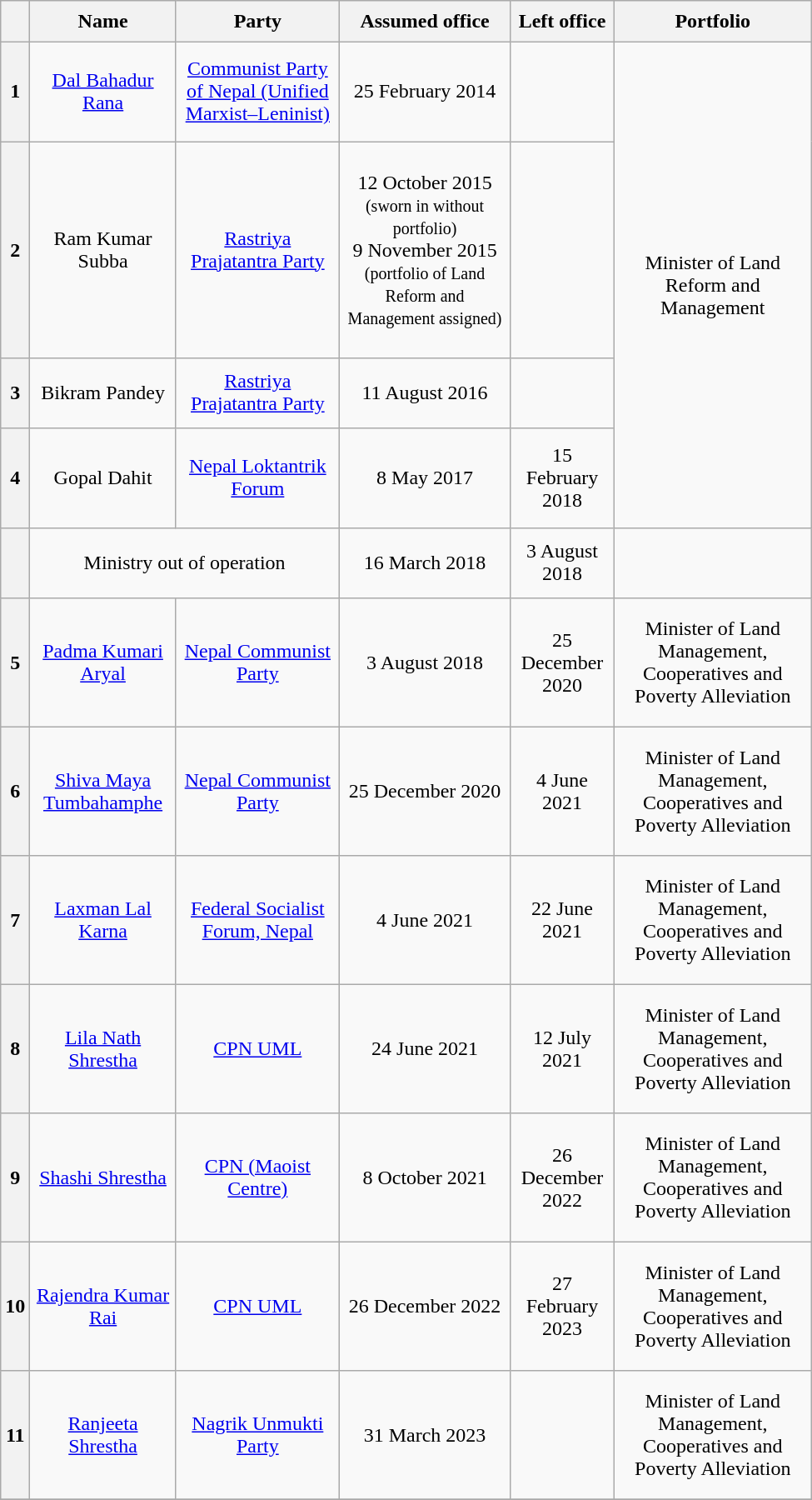<table class="wikitable" style="text-align: center; width: 650px; height: 1200px;">
<tr>
<th scope="col"></th>
<th scope="col">Name</th>
<th scope="col">Party</th>
<th scope="col">Assumed office</th>
<th scope="col">Left office</th>
<th scope="col">Portfolio</th>
</tr>
<tr>
<th scope="row">1</th>
<td><a href='#'>Dal Bahadur Rana</a></td>
<td><a href='#'>Communist Party of Nepal (Unified Marxist–Leninist)</a></td>
<td>25 February 2014</td>
<td></td>
<td rowspan="4">Minister of Land Reform and Management</td>
</tr>
<tr>
<th scope="row">2</th>
<td>Ram Kumar Subba</td>
<td><a href='#'>Rastriya Prajatantra Party</a></td>
<td>12 October 2015 <small>(sworn in without portfolio)</small> <br> 9 November 2015 <small>(portfolio of Land Reform and Management assigned)</small></td>
<td></td>
</tr>
<tr>
<th scope="row">3</th>
<td>Bikram Pandey</td>
<td><a href='#'>Rastriya Prajatantra Party</a></td>
<td>11 August 2016</td>
<td></td>
</tr>
<tr>
<th scope="row">4</th>
<td>Gopal Dahit</td>
<td><a href='#'>Nepal Loktantrik Forum</a></td>
<td>8 May 2017</td>
<td>15 February 2018</td>
</tr>
<tr>
<th scope="row"></th>
<td colspan="2">Ministry out of operation</td>
<td>16 March 2018</td>
<td>3 August 2018</td>
<td></td>
</tr>
<tr>
<th scope="row">5</th>
<td><a href='#'>Padma Kumari Aryal</a></td>
<td><a href='#'>Nepal Communist Party</a></td>
<td>3 August 2018</td>
<td>25 December 2020</td>
<td>Minister of Land Management, Cooperatives and Poverty Alleviation</td>
</tr>
<tr>
<th scope="row">6</th>
<td><a href='#'>Shiva Maya Tumbahamphe</a></td>
<td><a href='#'>Nepal Communist Party</a></td>
<td>25 December 2020</td>
<td>4 June 2021</td>
<td>Minister of Land Management, Cooperatives and Poverty Alleviation</td>
</tr>
<tr>
<th scope="row">7</th>
<td><a href='#'>Laxman Lal Karna</a></td>
<td><a href='#'>Federal Socialist Forum, Nepal</a></td>
<td>4 June 2021</td>
<td>22 June 2021</td>
<td>Minister of Land Management, Cooperatives and Poverty Alleviation</td>
</tr>
<tr>
<th scope="row">8</th>
<td><a href='#'>Lila Nath Shrestha</a></td>
<td><a href='#'>CPN UML</a></td>
<td>24 June 2021</td>
<td>12 July 2021</td>
<td>Minister of Land Management, Cooperatives and Poverty Alleviation</td>
</tr>
<tr>
<th scope="row">9</th>
<td><a href='#'>Shashi Shrestha</a></td>
<td><a href='#'>CPN (Maoist Centre)</a></td>
<td>8 October 2021</td>
<td>26 December 2022</td>
<td>Minister of Land Management, Cooperatives and Poverty Alleviation</td>
</tr>
<tr>
<th scope="row">10</th>
<td><a href='#'>Rajendra Kumar Rai</a></td>
<td><a href='#'>CPN UML</a></td>
<td>26 December 2022</td>
<td>27 February 2023</td>
<td>Minister of Land Management, Cooperatives and Poverty Alleviation</td>
</tr>
<tr>
<th scope="row">11</th>
<td><a href='#'>Ranjeeta Shrestha</a></td>
<td><a href='#'>Nagrik Unmukti Party</a></td>
<td>31 March 2023</td>
<td></td>
<td>Minister of Land Management, Cooperatives and Poverty Alleviation</td>
</tr>
<tr>
</tr>
</table>
